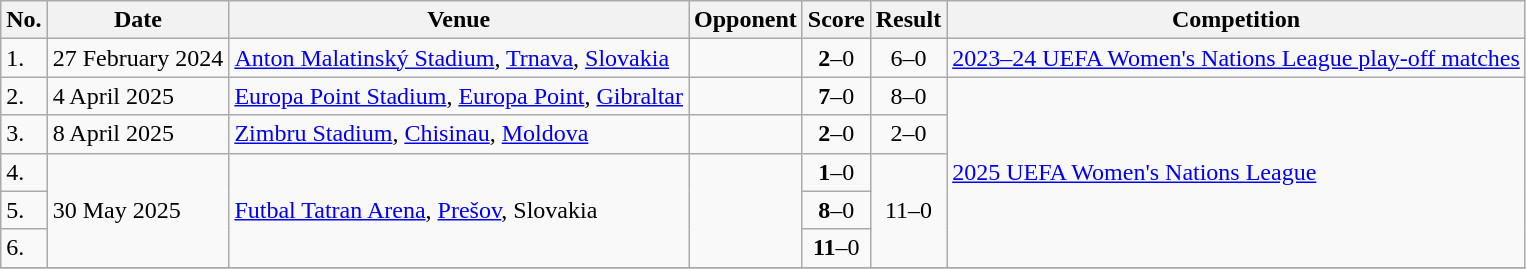<table class="wikitable">
<tr>
<th>No.</th>
<th>Date</th>
<th>Venue</th>
<th>Opponent</th>
<th>Score</th>
<th>Result</th>
<th>Competition</th>
</tr>
<tr>
<td>1.</td>
<td>27 February 2024</td>
<td><a href='#'>Anton Malatinský Stadium</a>, <a href='#'>Trnava</a>, <a href='#'>Slovakia</a></td>
<td></td>
<td align=center><strong>2</strong>–0</td>
<td align=center>6–0</td>
<td><a href='#'>2023–24 UEFA Women's Nations League play-off matches</a></td>
</tr>
<tr>
<td>2.</td>
<td>4 April 2025</td>
<td><a href='#'>Europa Point Stadium</a>, <a href='#'>Europa Point</a>, <a href='#'>Gibraltar</a></td>
<td></td>
<td align=center><strong>7</strong>–0</td>
<td align=center>8–0</td>
<td rowspan=5><a href='#'>2025 UEFA Women's Nations League</a></td>
</tr>
<tr>
<td>3.</td>
<td>8 April 2025</td>
<td><a href='#'>Zimbru Stadium</a>, <a href='#'>Chisinau</a>, <a href='#'>Moldova</a></td>
<td></td>
<td align=center><strong>2</strong>–0</td>
<td align=center>2–0</td>
</tr>
<tr>
<td>4.</td>
<td rowspan=3>30 May 2025</td>
<td rowspan=3><a href='#'>Futbal Tatran Arena</a>, <a href='#'>Prešov</a>, Slovakia</td>
<td rowspan=3></td>
<td align=center><strong>1</strong>–0</td>
<td rowspan=3 align=center>11–0</td>
</tr>
<tr>
<td>5.</td>
<td align=center><strong>8</strong>–0</td>
</tr>
<tr>
<td>6.</td>
<td align=center><strong>11</strong>–0</td>
</tr>
<tr>
</tr>
</table>
